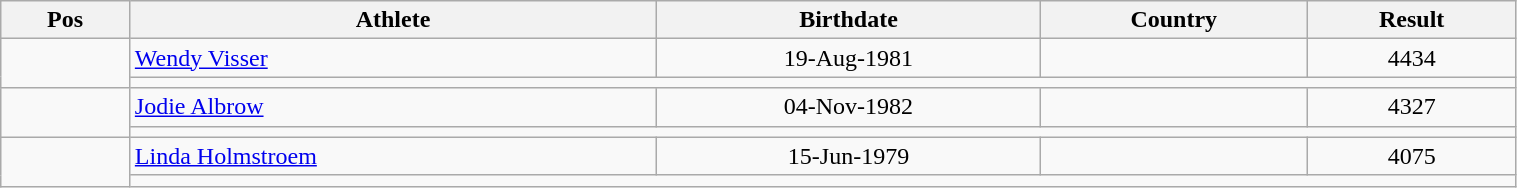<table class="wikitable"  style="text-align:center; width:80%;">
<tr>
<th>Pos</th>
<th>Athlete</th>
<th>Birthdate</th>
<th>Country</th>
<th>Result</th>
</tr>
<tr>
<td align=center rowspan=2></td>
<td align=left><a href='#'>Wendy Visser</a></td>
<td>19-Aug-1981</td>
<td align=left></td>
<td>4434</td>
</tr>
<tr>
<td colspan=4></td>
</tr>
<tr>
<td align=center rowspan=2></td>
<td align=left><a href='#'>Jodie Albrow</a></td>
<td>04-Nov-1982</td>
<td align=left></td>
<td>4327</td>
</tr>
<tr>
<td colspan=4></td>
</tr>
<tr>
<td align=center rowspan=2></td>
<td align=left><a href='#'>Linda Holmstroem</a></td>
<td>15-Jun-1979</td>
<td align=left></td>
<td>4075</td>
</tr>
<tr>
<td colspan=4></td>
</tr>
</table>
